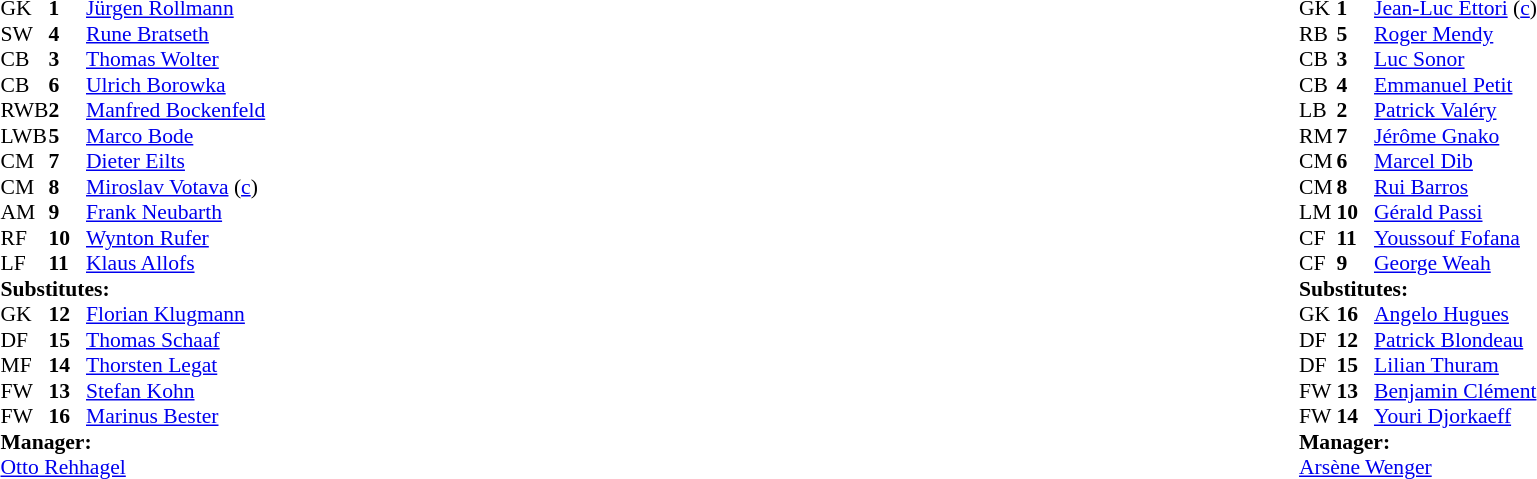<table width="100%">
<tr>
<td valign="top" width="40%"><br><table style="font-size:90%" cellspacing="0" cellpadding="0">
<tr>
<th width=25></th>
<th width=25></th>
</tr>
<tr>
<td>GK</td>
<td><strong>1</strong></td>
<td> <a href='#'>Jürgen Rollmann</a></td>
</tr>
<tr>
<td>SW</td>
<td><strong>4</strong></td>
<td> <a href='#'>Rune Bratseth</a></td>
</tr>
<tr>
<td>CB</td>
<td><strong>3</strong></td>
<td> <a href='#'>Thomas Wolter</a></td>
<td></td>
<td></td>
</tr>
<tr>
<td>CB</td>
<td><strong>6</strong></td>
<td> <a href='#'>Ulrich Borowka</a></td>
</tr>
<tr>
<td>RWB</td>
<td><strong>2</strong></td>
<td> <a href='#'>Manfred Bockenfeld</a></td>
</tr>
<tr>
<td>LWB</td>
<td><strong>5</strong></td>
<td> <a href='#'>Marco Bode</a></td>
</tr>
<tr>
<td>CM</td>
<td><strong>7</strong></td>
<td> <a href='#'>Dieter Eilts</a></td>
</tr>
<tr>
<td>CM</td>
<td><strong>8</strong></td>
<td> <a href='#'>Miroslav Votava</a> (<a href='#'>c</a>)</td>
<td></td>
</tr>
<tr>
<td>AM</td>
<td><strong>9</strong></td>
<td> <a href='#'>Frank Neubarth</a></td>
<td></td>
<td></td>
</tr>
<tr>
<td>RF</td>
<td><strong>10</strong></td>
<td> <a href='#'>Wynton Rufer</a></td>
</tr>
<tr>
<td>LF</td>
<td><strong>11</strong></td>
<td> <a href='#'>Klaus Allofs</a></td>
</tr>
<tr>
<td colspan=3><strong>Substitutes:</strong></td>
</tr>
<tr>
<td>GK</td>
<td><strong>12</strong></td>
<td> <a href='#'>Florian Klugmann</a></td>
</tr>
<tr>
<td>DF</td>
<td><strong>15</strong></td>
<td> <a href='#'>Thomas Schaaf</a></td>
<td></td>
<td></td>
</tr>
<tr>
<td>MF</td>
<td><strong>14</strong></td>
<td> <a href='#'>Thorsten Legat</a></td>
</tr>
<tr>
<td>FW</td>
<td><strong>13</strong></td>
<td> <a href='#'>Stefan Kohn</a></td>
<td></td>
<td></td>
</tr>
<tr>
<td>FW</td>
<td><strong>16</strong></td>
<td> <a href='#'>Marinus Bester</a></td>
</tr>
<tr>
<td colspan=3><strong>Manager:</strong></td>
</tr>
<tr>
<td colspan=4> <a href='#'>Otto Rehhagel</a></td>
</tr>
</table>
</td>
<td valign="top"></td>
<td valign="top" width="50%"><br><table style="font-size: 90%; margin: auto;" cellspacing="0" cellpadding="0">
<tr>
<th width=25></th>
<th width=25></th>
</tr>
<tr>
<td>GK</td>
<td><strong>1</strong></td>
<td> <a href='#'>Jean-Luc Ettori</a> (<a href='#'>c</a>)</td>
</tr>
<tr>
<td>RB</td>
<td><strong>5</strong></td>
<td> <a href='#'>Roger Mendy</a></td>
</tr>
<tr>
<td>CB</td>
<td><strong>3</strong></td>
<td> <a href='#'>Luc Sonor</a></td>
</tr>
<tr>
<td>CB</td>
<td><strong>4</strong></td>
<td> <a href='#'>Emmanuel Petit</a></td>
<td></td>
<td></td>
</tr>
<tr>
<td>LB</td>
<td><strong>2</strong></td>
<td> <a href='#'>Patrick Valéry</a></td>
</tr>
<tr>
<td>RM</td>
<td><strong>7</strong></td>
<td> <a href='#'>Jérôme Gnako</a></td>
<td></td>
</tr>
<tr>
<td>CM</td>
<td><strong>6</strong></td>
<td> <a href='#'>Marcel Dib</a></td>
<td></td>
</tr>
<tr>
<td>CM</td>
<td><strong>8</strong></td>
<td> <a href='#'>Rui Barros</a></td>
</tr>
<tr>
<td>LM</td>
<td><strong>10</strong></td>
<td> <a href='#'>Gérald Passi</a></td>
</tr>
<tr>
<td>CF</td>
<td><strong>11</strong></td>
<td> <a href='#'>Youssouf Fofana</a></td>
<td></td>
<td></td>
</tr>
<tr>
<td>CF</td>
<td><strong>9</strong></td>
<td> <a href='#'>George Weah</a></td>
<td></td>
</tr>
<tr>
<td colspan=3><strong>Substitutes:</strong></td>
</tr>
<tr>
<td>GK</td>
<td><strong>16</strong></td>
<td> <a href='#'>Angelo Hugues</a></td>
</tr>
<tr>
<td>DF</td>
<td><strong>12</strong></td>
<td> <a href='#'>Patrick Blondeau</a></td>
</tr>
<tr>
<td>DF</td>
<td><strong>15</strong></td>
<td> <a href='#'>Lilian Thuram</a></td>
</tr>
<tr>
<td>FW</td>
<td><strong>13</strong></td>
<td> <a href='#'>Benjamin Clément</a></td>
<td></td>
<td></td>
</tr>
<tr>
<td>FW</td>
<td><strong>14</strong></td>
<td> <a href='#'>Youri Djorkaeff</a></td>
<td></td>
<td></td>
</tr>
<tr>
<td colspan=3><strong>Manager:</strong></td>
</tr>
<tr>
<td colspan=4> <a href='#'>Arsène Wenger</a></td>
</tr>
</table>
</td>
</tr>
</table>
